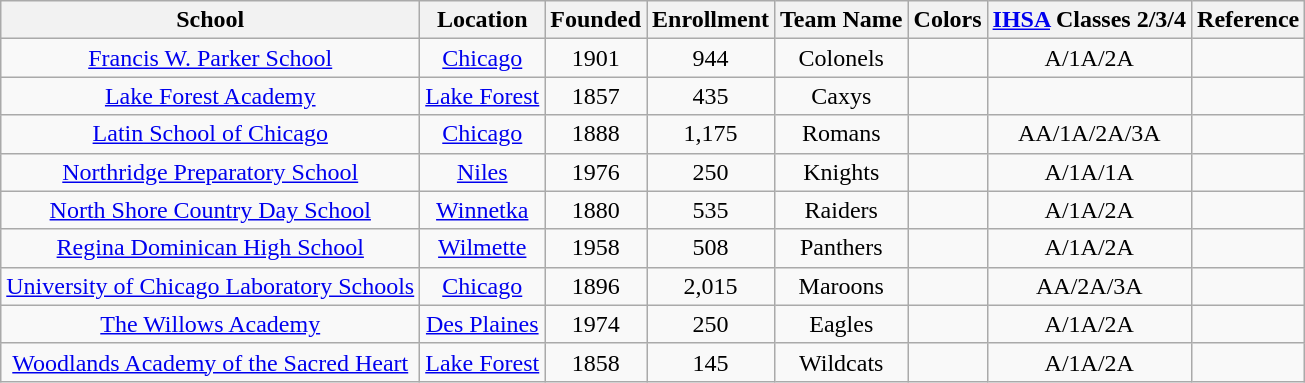<table class="wikitable sortable" style="text-align:center;">
<tr>
<th>School</th>
<th>Location</th>
<th>Founded</th>
<th>Enrollment</th>
<th>Team Name</th>
<th>Colors</th>
<th><a href='#'>IHSA</a> Classes 2/3/4</th>
<th>Reference</th>
</tr>
<tr>
<td><a href='#'>Francis W. Parker School</a></td>
<td><a href='#'>Chicago</a></td>
<td>1901</td>
<td>944</td>
<td>Colonels</td>
<td> </td>
<td>A/1A/2A</td>
<td></td>
</tr>
<tr>
<td><a href='#'>Lake Forest Academy</a></td>
<td><a href='#'>Lake Forest</a></td>
<td>1857</td>
<td>435</td>
<td>Caxys</td>
<td> </td>
<td></td>
<td></td>
</tr>
<tr>
<td><a href='#'>Latin School of Chicago</a></td>
<td><a href='#'>Chicago</a></td>
<td>1888</td>
<td>1,175</td>
<td>Romans</td>
<td> </td>
<td>AA/1A/2A/3A</td>
<td></td>
</tr>
<tr>
<td><a href='#'>Northridge Preparatory School</a></td>
<td><a href='#'>Niles</a></td>
<td>1976</td>
<td>250</td>
<td>Knights</td>
<td> </td>
<td>A/1A/1A</td>
<td></td>
</tr>
<tr>
<td><a href='#'>North Shore Country Day School</a></td>
<td><a href='#'>Winnetka</a></td>
<td>1880</td>
<td>535</td>
<td>Raiders</td>
<td> </td>
<td>A/1A/2A</td>
<td></td>
</tr>
<tr>
<td><a href='#'>Regina Dominican High School</a></td>
<td><a href='#'>Wilmette</a></td>
<td>1958</td>
<td>508</td>
<td>Panthers</td>
<td> </td>
<td>A/1A/2A</td>
<td></td>
</tr>
<tr>
<td><a href='#'>University of Chicago Laboratory Schools</a></td>
<td><a href='#'>Chicago</a></td>
<td>1896</td>
<td>2,015</td>
<td>Maroons</td>
<td> </td>
<td>AA/2A/3A</td>
<td></td>
</tr>
<tr>
<td><a href='#'>The Willows Academy</a></td>
<td><a href='#'>Des Plaines</a></td>
<td>1974</td>
<td>250</td>
<td>Eagles</td>
<td> </td>
<td>A/1A/2A</td>
<td></td>
</tr>
<tr>
<td><a href='#'>Woodlands Academy of the Sacred Heart</a></td>
<td><a href='#'>Lake Forest</a></td>
<td>1858</td>
<td>145</td>
<td>Wildcats</td>
<td> </td>
<td>A/1A/2A</td>
<td></td>
</tr>
</table>
